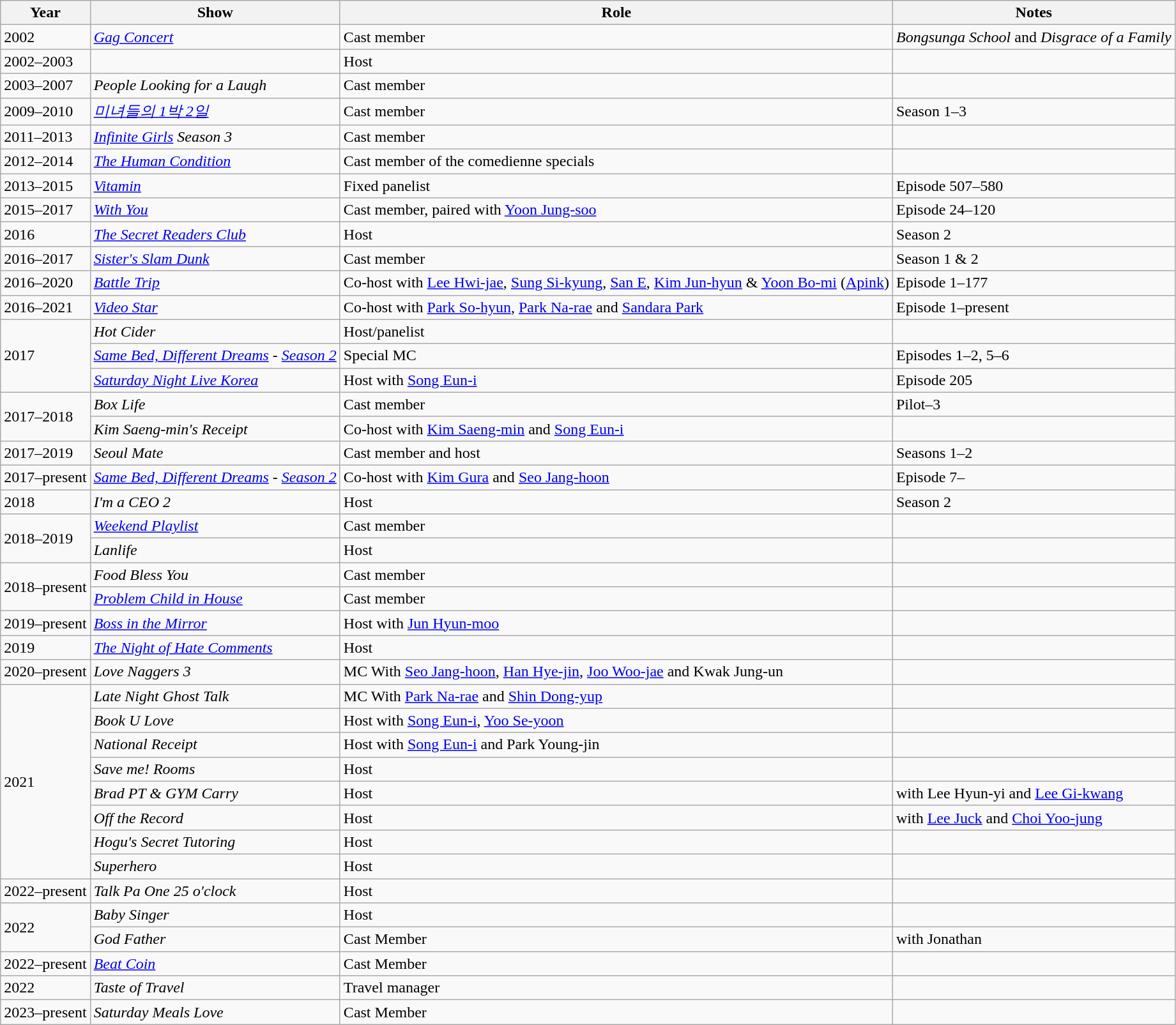<table class="wikitable">
<tr>
<th>Year</th>
<th>Show</th>
<th>Role</th>
<th>Notes</th>
</tr>
<tr>
<td>2002</td>
<td><em><a href='#'>Gag Concert</a></em></td>
<td>Cast member</td>
<td><em>Bongsunga School</em> and <em>Disgrace of a Family</em></td>
</tr>
<tr>
<td>2002–2003</td>
<td><em></em></td>
<td>Host</td>
<td></td>
</tr>
<tr>
<td>2003–2007</td>
<td><em>People Looking for a Laugh</em></td>
<td>Cast member</td>
<td></td>
</tr>
<tr>
<td>2009–2010</td>
<td><em><a href='#'>미녀들의 1박 2일</a></em></td>
<td>Cast member</td>
<td>Season 1–3</td>
</tr>
<tr>
<td>2011–2013</td>
<td><em><a href='#'>Infinite Girls</a> Season 3</em></td>
<td>Cast member</td>
<td></td>
</tr>
<tr>
<td>2012–2014</td>
<td><em><a href='#'>The Human Condition</a></em></td>
<td>Cast member of the comedienne specials</td>
<td></td>
</tr>
<tr>
<td>2013–2015</td>
<td><em><a href='#'>Vitamin</a></em></td>
<td>Fixed panelist</td>
<td>Episode 507–580</td>
</tr>
<tr>
<td>2015–2017</td>
<td><em><a href='#'>With You</a></em></td>
<td>Cast member, paired with <a href='#'>Yoon Jung-soo</a></td>
<td>Episode 24–120</td>
</tr>
<tr>
<td>2016</td>
<td><em><a href='#'>The Secret Readers Club</a></em></td>
<td>Host</td>
<td>Season 2</td>
</tr>
<tr>
<td>2016–2017</td>
<td><em><a href='#'>Sister's Slam Dunk</a></em></td>
<td>Cast member</td>
<td>Season 1 & 2</td>
</tr>
<tr>
<td>2016–2020</td>
<td><em><a href='#'>Battle Trip</a></em></td>
<td>Co-host with <a href='#'>Lee Hwi-jae</a>, <a href='#'>Sung Si-kyung</a>, <a href='#'>San E</a>, <a href='#'>Kim Jun-hyun</a> & <a href='#'>Yoon Bo-mi</a> (<a href='#'>Apink</a>)</td>
<td>Episode 1–177</td>
</tr>
<tr>
<td>2016–2021</td>
<td><em><a href='#'>Video Star</a></em></td>
<td>Co-host with <a href='#'>Park So-hyun</a>, <a href='#'>Park Na-rae</a> and <a href='#'>Sandara Park</a></td>
<td>Episode 1–present</td>
</tr>
<tr>
<td rowspan="3">2017</td>
<td><em>Hot Cider</em></td>
<td>Host/panelist</td>
<td></td>
</tr>
<tr>
<td><em><a href='#'>Same Bed, Different Dreams</a> - <a href='#'>Season 2</a></em></td>
<td>Special MC</td>
<td>Episodes 1–2, 5–6</td>
</tr>
<tr>
<td><em><a href='#'>Saturday Night Live Korea</a></em></td>
<td>Host with <a href='#'>Song Eun-i</a></td>
<td>Episode 205</td>
</tr>
<tr>
<td rowspan="2">2017–2018</td>
<td><em>Box Life</em></td>
<td>Cast member</td>
<td>Pilot–3</td>
</tr>
<tr>
<td><em>Kim Saeng-min's Receipt</em></td>
<td>Co-host with <a href='#'>Kim Saeng-min</a> and <a href='#'>Song Eun-i</a></td>
<td></td>
</tr>
<tr>
<td>2017–2019</td>
<td><em>Seoul Mate</em></td>
<td>Cast member and host</td>
<td>Seasons 1–2</td>
</tr>
<tr>
<td>2017–present</td>
<td><em><a href='#'>Same Bed, Different Dreams</a> - <a href='#'>Season 2</a></em></td>
<td>Co-host with <a href='#'>Kim Gura</a> and <a href='#'>Seo Jang-hoon</a></td>
<td>Episode 7–</td>
</tr>
<tr>
<td>2018</td>
<td><em>I'm a CEO 2</em></td>
<td>Host</td>
<td>Season 2</td>
</tr>
<tr>
<td rowspan="2">2018–2019</td>
<td><em><a href='#'>Weekend Playlist</a></em></td>
<td>Cast member</td>
<td></td>
</tr>
<tr>
<td><em>Lanlife</em></td>
<td>Host</td>
<td></td>
</tr>
<tr>
<td rowspan="2">2018–present</td>
<td><em>Food Bless You</em></td>
<td>Cast member</td>
<td></td>
</tr>
<tr>
<td><em><a href='#'>Problem Child in House</a></em></td>
<td>Cast member</td>
<td></td>
</tr>
<tr>
<td>2019–present</td>
<td><em><a href='#'>Boss in the Mirror</a></em></td>
<td>Host with <a href='#'>Jun Hyun-moo</a></td>
<td></td>
</tr>
<tr>
<td>2019</td>
<td><em><a href='#'>The Night of Hate Comments</a></em></td>
<td>Host</td>
<td></td>
</tr>
<tr>
<td>2020–present</td>
<td><em>Love Naggers 3</em></td>
<td>MC With <a href='#'>Seo Jang-hoon</a>, <a href='#'>Han Hye-jin</a>, <a href='#'>Joo Woo-jae</a> and Kwak Jung-un</td>
<td></td>
</tr>
<tr>
<td rowspan="8">2021</td>
<td><em>Late Night Ghost Talk</em></td>
<td>MC With <a href='#'>Park Na-rae</a> and <a href='#'>Shin Dong-yup</a></td>
<td></td>
</tr>
<tr>
<td><em>Book U Love</em></td>
<td>Host with <a href='#'>Song Eun-i</a>, <a href='#'>Yoo Se-yoon</a></td>
<td></td>
</tr>
<tr>
<td><em>National Receipt</em></td>
<td>Host with <a href='#'>Song Eun-i</a> and Park Young-jin</td>
<td></td>
</tr>
<tr>
<td><em>Save me! Rooms</em></td>
<td>Host</td>
<td></td>
</tr>
<tr>
<td><em>Brad PT & GYM Carry</em></td>
<td>Host</td>
<td>with Lee Hyun-yi and <a href='#'>Lee Gi-kwang</a></td>
</tr>
<tr>
<td><em>Off the Record</em></td>
<td>Host</td>
<td>with <a href='#'>Lee Juck</a> and <a href='#'>Choi Yoo-jung</a></td>
</tr>
<tr>
<td><em>Hogu's Secret Tutoring</em></td>
<td>Host</td>
<td></td>
</tr>
<tr>
<td><em>Superhero</em></td>
<td>Host</td>
<td></td>
</tr>
<tr>
<td>2022–present</td>
<td><em>Talk Pa One 25 o'clock</em> </td>
<td>Host</td>
<td></td>
</tr>
<tr>
<td rowspan="2">2022</td>
<td><em>Baby Singer</em></td>
<td>Host</td>
<td></td>
</tr>
<tr>
<td><em>God Father</em></td>
<td>Cast Member</td>
<td>with Jonathan</td>
</tr>
<tr>
<td>2022–present</td>
<td><em><a href='#'>Beat Coin</a></em></td>
<td>Cast Member</td>
<td></td>
</tr>
<tr>
<td>2022</td>
<td><em>Taste of Travel</em></td>
<td>Travel manager</td>
<td></td>
</tr>
<tr>
<td>2023–present</td>
<td><em>Saturday Meals Love</em> </td>
<td>Cast Member</td>
<td></td>
</tr>
</table>
